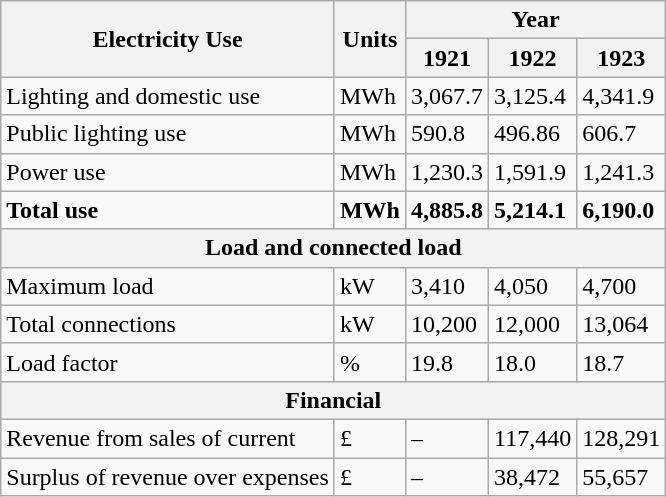<table class="wikitable">
<tr>
<th rowspan="2">Electricity Use</th>
<th rowspan="2">Units</th>
<th colspan="3">Year</th>
</tr>
<tr>
<th>1921</th>
<th>1922</th>
<th>1923</th>
</tr>
<tr>
<td>Lighting and domestic use</td>
<td>MWh</td>
<td>3,067.7</td>
<td>3,125.4</td>
<td>4,341.9</td>
</tr>
<tr>
<td>Public lighting use</td>
<td>MWh</td>
<td>590.8</td>
<td>496.86</td>
<td>606.7</td>
</tr>
<tr>
<td>Power use</td>
<td>MWh</td>
<td>1,230.3</td>
<td>1,591.9</td>
<td>1,241.3</td>
</tr>
<tr>
<td><strong>Total use</strong></td>
<td><strong>MWh</strong></td>
<td><strong>4,885.8</strong></td>
<td><strong>5,214.1</strong></td>
<td><strong>6,190.0</strong></td>
</tr>
<tr>
<th colspan="5">Load and connected load</th>
</tr>
<tr>
<td>Maximum load</td>
<td>kW</td>
<td>3,410</td>
<td>4,050</td>
<td>4,700</td>
</tr>
<tr>
<td>Total connections</td>
<td>kW</td>
<td>10,200</td>
<td>12,000</td>
<td>13,064</td>
</tr>
<tr>
<td>Load factor</td>
<td>%</td>
<td>19.8</td>
<td>18.0</td>
<td>18.7</td>
</tr>
<tr>
<th colspan="5">Financial</th>
</tr>
<tr>
<td>Revenue from sales of current</td>
<td>£</td>
<td>–</td>
<td>117,440</td>
<td>128,291</td>
</tr>
<tr>
<td>Surplus of revenue over expenses</td>
<td>£</td>
<td>–</td>
<td>38,472</td>
<td>55,657</td>
</tr>
</table>
